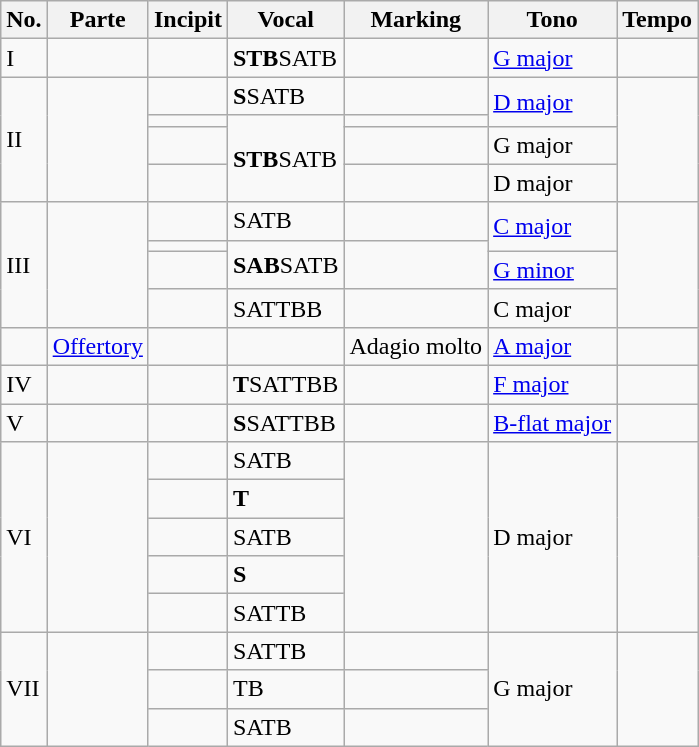<table class="wikitable plainrowheaders">
<tr>
<th scope="col">No.</th>
<th scope="col">Parte</th>
<th scope="col">Incipit</th>
<th scope="col">Vocal</th>
<th scope="col">Marking</th>
<th scope="col">Tono</th>
<th scope="col">Tempo</th>
</tr>
<tr>
<td>I</td>
<td style="text-align: center;"></td>
<td></td>
<td><strong>STB</strong>SATB</td>
<td></td>
<td><a href='#'>G major</a></td>
<td></td>
</tr>
<tr>
<td rowspan="4">II</td>
<td rowspan="4" style="text-align: center;"></td>
<td></td>
<td><strong>S</strong>SATB</td>
<td></td>
<td rowspan="2"><a href='#'>D major</a></td>
<td rowspan="4"></td>
</tr>
<tr>
<td></td>
<td rowspan="3"><strong>STB</strong>SATB</td>
<td></td>
</tr>
<tr>
<td></td>
<td></td>
<td>G major</td>
</tr>
<tr>
<td></td>
<td></td>
<td>D major</td>
</tr>
<tr>
<td rowspan="4">III</td>
<td rowspan="4" style="text-align: center;"></td>
<td></td>
<td>SATB</td>
<td></td>
<td rowspan="2"><a href='#'>C major</a></td>
<td rowspan="4"></td>
</tr>
<tr>
<td></td>
<td rowspan="2"><strong>SAB</strong>SATB</td>
<td rowspan="2"></td>
</tr>
<tr>
<td></td>
<td><a href='#'>G minor</a></td>
</tr>
<tr>
<td></td>
<td>SATTBB</td>
<td></td>
<td>C major</td>
</tr>
<tr>
<td></td>
<td style="text-align: center;"><a href='#'>Offertory</a></td>
<td></td>
<td></td>
<td>Adagio molto</td>
<td><a href='#'>A major</a></td>
<td></td>
</tr>
<tr>
<td>IV</td>
<td style="text-align: center;"></td>
<td></td>
<td><strong>T</strong>SATTBB</td>
<td></td>
<td><a href='#'>F major</a></td>
<td></td>
</tr>
<tr>
<td>V</td>
<td style="text-align: center;"></td>
<td></td>
<td><strong>S</strong>SATTBB</td>
<td></td>
<td><a href='#'>B-flat major</a></td>
<td></td>
</tr>
<tr>
<td rowspan="5">VI</td>
<td rowspan="5" style="text-align: center;"></td>
<td></td>
<td>SATB</td>
<td rowspan="5"></td>
<td rowspan="5">D major</td>
<td rowspan="5"></td>
</tr>
<tr>
<td></td>
<td><strong>T</strong></td>
</tr>
<tr>
<td></td>
<td>SATB</td>
</tr>
<tr>
<td></td>
<td><strong>S</strong></td>
</tr>
<tr>
<td></td>
<td>SATTB</td>
</tr>
<tr>
<td rowspan="3">VII</td>
<td rowspan="3" style="text-align: center;"></td>
<td></td>
<td>SATTB</td>
<td></td>
<td rowspan="3">G major</td>
<td rowspan="3"></td>
</tr>
<tr>
<td></td>
<td>TB</td>
<td></td>
</tr>
<tr>
<td></td>
<td>SATB</td>
<td></td>
</tr>
</table>
